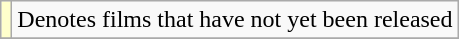<table class="wikitable">
<tr>
<td style="background:#ffc;"></td>
<td>Denotes films that have not yet been released</td>
</tr>
<tr>
</tr>
</table>
